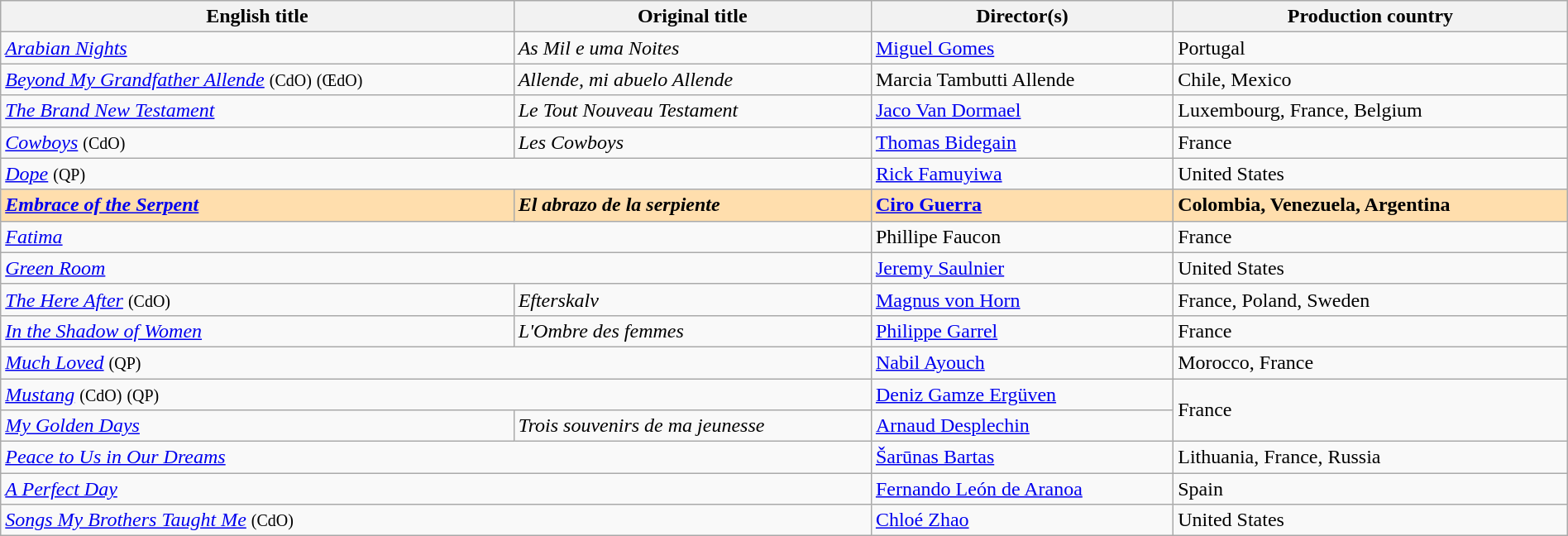<table class="wikitable" style="width:100%; margin-bottom:2px" cellpadding="5">
<tr>
<th scope="col">English title</th>
<th scope="col">Original title</th>
<th scope="col">Director(s)</th>
<th scope="col">Production country</th>
</tr>
<tr>
<td><em><a href='#'>Arabian Nights</a></em></td>
<td><em>As Mil e uma Noites</em></td>
<td data-sort-value="Gomes"><a href='#'>Miguel Gomes</a></td>
<td>Portugal</td>
</tr>
<tr>
<td><em><a href='#'>Beyond My Grandfather Allende</a></em> <small>(CdO)</small> <small>(ŒdO)</small></td>
<td><em>Allende, mi abuelo Allende</em></td>
<td data-sort-value="Allende">Marcia Tambutti Allende</td>
<td>Chile, Mexico</td>
</tr>
<tr>
<td data-sort-value="Brand"><em><a href='#'>The Brand New Testament</a></em></td>
<td data-sort-value="Tout"><em>Le Tout Nouveau Testament</em></td>
<td data-sort-value="Dormael"><a href='#'>Jaco Van Dormael</a></td>
<td>Luxembourg, France, Belgium</td>
</tr>
<tr>
<td><em><a href='#'>Cowboys</a></em> <small>(CdO)</small></td>
<td data-sort-value="Cowboys"><em>Les Cowboys</em></td>
<td data-sort-value="Bidegain"><a href='#'>Thomas Bidegain</a></td>
<td>France</td>
</tr>
<tr>
<td colspan="2"><em><a href='#'>Dope</a></em> <small>(QP)</small></td>
<td data-sort-value="Famuyiwa"><a href='#'>Rick Famuyiwa</a></td>
<td>United States</td>
</tr>
<tr style="background:#FFDEAD;">
<td><em><a href='#'><strong>Embrace of the Serpent</strong></a></em></td>
<td data-sort-value="Abrazo"><strong><em>El abrazo de la serpiente</em></strong></td>
<td data-sort-value="Guerra"><strong><a href='#'>Ciro Guerra</a></strong></td>
<td><strong>Colombia, Venezuela, Argentina</strong></td>
</tr>
<tr>
<td colspan="2"><em><a href='#'>Fatima</a></em></td>
<td data-sort-value="Faucon">Phillipe Faucon</td>
<td>France</td>
</tr>
<tr>
<td colspan="2"><em><a href='#'>Green Room</a></em></td>
<td data-sort-value="Saulnier"><a href='#'>Jeremy Saulnier</a></td>
<td>United States</td>
</tr>
<tr>
<td data-sort-value="Here"><em><a href='#'>The Here After</a></em> <small>(CdO)</small></td>
<td><em>Efterskalv</em></td>
<td data-sort-value="Horn"><a href='#'>Magnus von Horn</a></td>
<td>France, Poland, Sweden</td>
</tr>
<tr>
<td><em><a href='#'>In the Shadow of Women</a></em></td>
<td data-sort-value="Ombre"><em>L'Ombre des femmes</em></td>
<td data-sort-value="Garrel"><a href='#'>Philippe Garrel</a></td>
<td>France</td>
</tr>
<tr>
<td colspan="2"><em><a href='#'>Much Loved</a></em> <small>(QP)</small></td>
<td data-sort-value="Ayouch"><a href='#'>Nabil Ayouch</a></td>
<td>Morocco, France</td>
</tr>
<tr>
<td colspan="2"><em><a href='#'>Mustang</a></em> <small>(CdO)</small> <small>(QP)</small></td>
<td data-sort-value="Erguven"><a href='#'>Deniz Gamze Ergüven</a></td>
<td rowspan="2">France</td>
</tr>
<tr>
<td><em><a href='#'>My Golden Days</a></em></td>
<td><em>Trois souvenirs de ma jeunesse</em></td>
<td data-sort-value="Desplechin"><a href='#'>Arnaud Desplechin</a></td>
</tr>
<tr>
<td colspan="2"><em><a href='#'>Peace to Us in Our Dreams</a></em></td>
<td data-sort-value="Bartas"><a href='#'>Šarūnas Bartas</a></td>
<td>Lithuania, France, Russia</td>
</tr>
<tr>
<td colspan="2" data-sort-value="Perfect"><em><a href='#'>A Perfect Day</a></em></td>
<td data-sort-value="Aranoa"><a href='#'>Fernando León de Aranoa</a></td>
<td>Spain</td>
</tr>
<tr>
<td colspan="2"><em><a href='#'>Songs My Brothers Taught Me</a></em> <small>(CdO)</small></td>
<td data-sort-value="Zhao"><a href='#'>Chloé Zhao</a></td>
<td>United States</td>
</tr>
</table>
